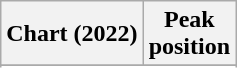<table class="wikitable sortable plainrowheaders" style="text-align:center">
<tr>
<th scope="col">Chart (2022)</th>
<th scope="col">Peak<br>position</th>
</tr>
<tr>
</tr>
<tr>
</tr>
</table>
